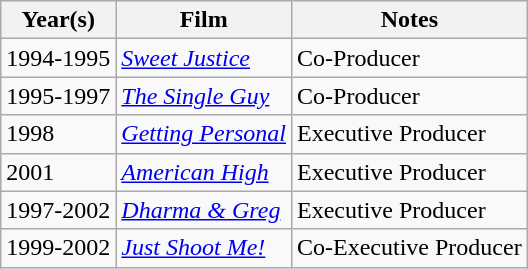<table class="wikitable">
<tr>
<th>Year(s)</th>
<th>Film</th>
<th>Notes</th>
</tr>
<tr>
<td>1994-1995</td>
<td><em><a href='#'>Sweet Justice</a></em></td>
<td>Co-Producer</td>
</tr>
<tr>
<td>1995-1997</td>
<td><em><a href='#'>The Single Guy</a></em></td>
<td>Co-Producer</td>
</tr>
<tr>
<td>1998</td>
<td><em><a href='#'>Getting Personal</a></em></td>
<td>Executive Producer</td>
</tr>
<tr>
<td>2001</td>
<td><em><a href='#'>American High</a></em></td>
<td>Executive Producer</td>
</tr>
<tr>
<td>1997-2002</td>
<td><em><a href='#'>Dharma & Greg</a></em></td>
<td>Executive Producer</td>
</tr>
<tr>
<td>1999-2002</td>
<td><em><a href='#'>Just Shoot Me!</a></em></td>
<td>Co-Executive Producer</td>
</tr>
</table>
